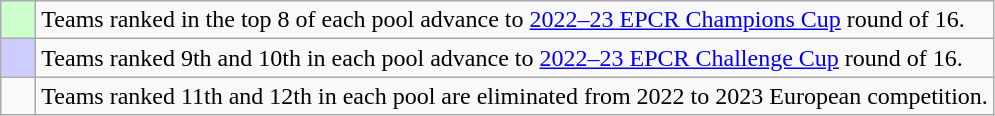<table class="wikitable">
<tr>
<td bgcolor="#ccffcc">    </td>
<td>Teams ranked in the top 8 of each pool advance to <a href='#'>2022–23 EPCR Champions Cup</a> round of 16.</td>
</tr>
<tr>
<td bgcolor="#ccccff">    </td>
<td>Teams ranked 9th and 10th in each pool advance to <a href='#'>2022–23 EPCR Challenge Cup</a> round of 16.</td>
</tr>
<tr>
<td></td>
<td>Teams ranked 11th and 12th in each pool are eliminated from 2022 to 2023 European competition.</td>
</tr>
</table>
